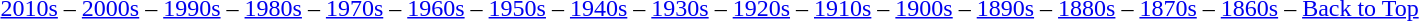<table class="toccolours" align="left">
<tr>
<td><br><a href='#'>2010s</a> – <a href='#'>2000s</a> – <a href='#'>1990s</a> – <a href='#'>1980s</a> – <a href='#'>1970s</a> – <a href='#'>1960s</a> – <a href='#'>1950s</a> – <a href='#'>1940s</a> – <a href='#'>1930s</a> – <a href='#'>1920s</a> – <a href='#'>1910s</a> – <a href='#'>1900s</a> – <a href='#'>1890s</a> – <a href='#'>1880s</a> – <a href='#'>1870s</a> – <a href='#'>1860s</a> – <a href='#'>Back to Top</a></td>
</tr>
</table>
